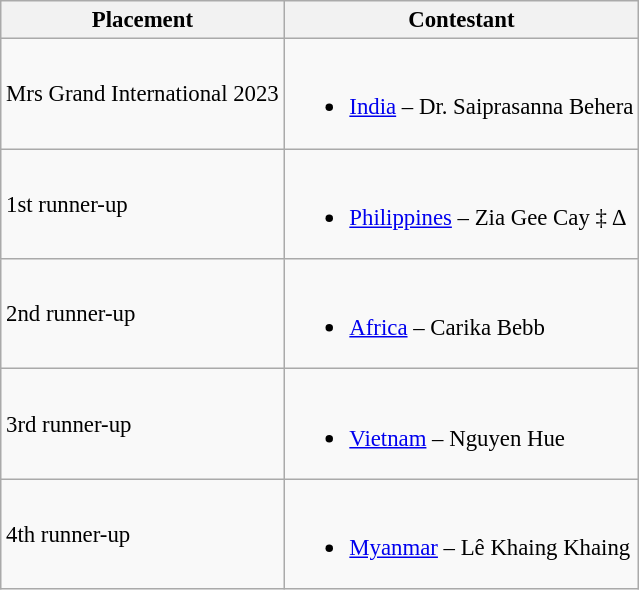<table class="wikitable" style="font-size: 95%;">
<tr>
<th>Placement</th>
<th>Contestant</th>
</tr>
<tr>
<td>Mrs Grand International 2023</td>
<td><br><ul><li> <a href='#'>India</a> – Dr. Saiprasanna Behera</li></ul></td>
</tr>
<tr>
<td>1st runner-up</td>
<td><br><ul><li> <a href='#'>Philippines</a> – Zia Gee Cay ‡ ∆</li></ul></td>
</tr>
<tr>
<td>2nd runner-up</td>
<td><br><ul><li> <a href='#'>Africa</a> – Carika Bebb</li></ul></td>
</tr>
<tr>
<td>3rd runner-up</td>
<td><br><ul><li> <a href='#'>Vietnam</a> – Nguyen Hue</li></ul></td>
</tr>
<tr>
<td>4th runner-up</td>
<td><br><ul><li> <a href='#'>Myanmar</a> – Lê Khaing Khaing</li></ul></td>
</tr>
</table>
